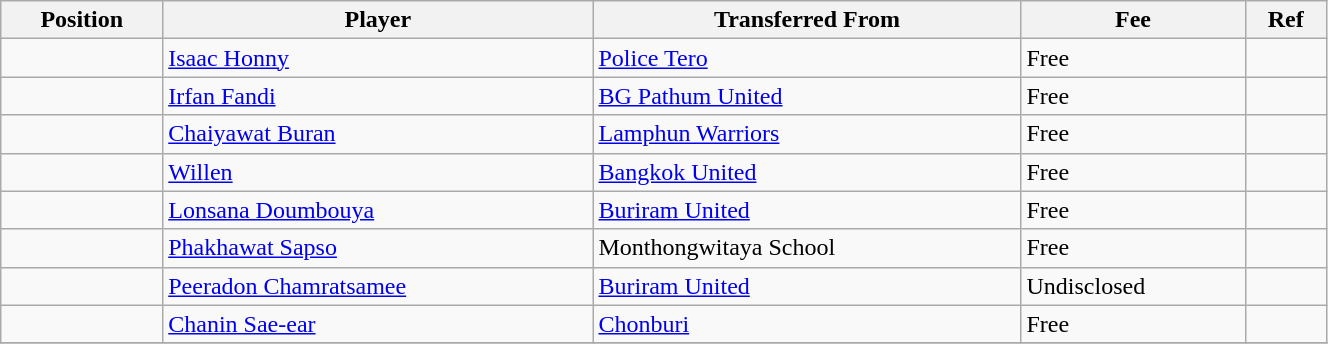<table class="wikitable sortable" style="width:70%; text-align:center; font-size:100%; text-align:left;">
<tr>
<th><strong>Position</strong></th>
<th><strong>Player</strong></th>
<th><strong>Transferred From</strong></th>
<th><strong>Fee</strong></th>
<th><strong>Ref</strong></th>
</tr>
<tr>
<td></td>
<td> <a href='#'>Isaac Honny</a></td>
<td> <a href='#'>Police Tero</a></td>
<td>Free</td>
<td></td>
</tr>
<tr>
<td></td>
<td> <a href='#'>Irfan Fandi</a></td>
<td> <a href='#'>BG Pathum United</a></td>
<td>Free</td>
<td></td>
</tr>
<tr>
<td></td>
<td> <a href='#'>Chaiyawat Buran</a></td>
<td> <a href='#'>Lamphun Warriors</a></td>
<td>Free</td>
<td></td>
</tr>
<tr>
<td></td>
<td> <a href='#'>Willen</a></td>
<td> <a href='#'>Bangkok United</a></td>
<td>Free</td>
<td></td>
</tr>
<tr>
<td></td>
<td> <a href='#'>Lonsana Doumbouya</a></td>
<td> <a href='#'>Buriram United</a></td>
<td>Free</td>
<td></td>
</tr>
<tr>
<td></td>
<td> <a href='#'>Phakhawat Sapso</a></td>
<td> Monthongwitaya School</td>
<td>Free</td>
<td></td>
</tr>
<tr>
<td></td>
<td> <a href='#'>Peeradon Chamratsamee</a></td>
<td> <a href='#'>Buriram United</a></td>
<td>Undisclosed</td>
<td></td>
</tr>
<tr>
<td></td>
<td> <a href='#'>Chanin Sae-ear</a></td>
<td> <a href='#'>Chonburi</a></td>
<td>Free</td>
<td></td>
</tr>
<tr>
</tr>
</table>
